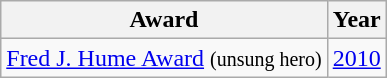<table class="wikitable">
<tr>
<th>Award</th>
<th>Year</th>
</tr>
<tr>
<td><a href='#'>Fred J. Hume Award</a> <small>(unsung hero)</small></td>
<td><a href='#'>2010</a></td>
</tr>
</table>
